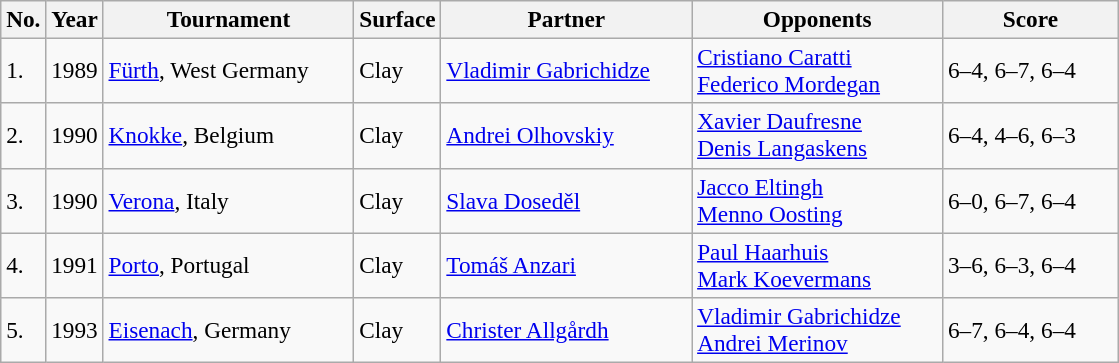<table class="sortable wikitable" style=font-size:97%>
<tr>
<th style="width:20px">No.</th>
<th style="width:30px">Year</th>
<th style="width:160px">Tournament</th>
<th style="width:50px">Surface</th>
<th style="width:160px">Partner</th>
<th style="width:160px">Opponents</th>
<th style="width:110px" class="unsortable">Score</th>
</tr>
<tr>
<td>1.</td>
<td>1989</td>
<td><a href='#'>Fürth</a>, West Germany</td>
<td>Clay</td>
<td> <a href='#'>Vladimir Gabrichidze</a></td>
<td> <a href='#'>Cristiano Caratti</a><br> <a href='#'>Federico Mordegan</a></td>
<td>6–4, 6–7, 6–4</td>
</tr>
<tr>
<td>2.</td>
<td>1990</td>
<td><a href='#'>Knokke</a>, Belgium</td>
<td>Clay</td>
<td> <a href='#'>Andrei Olhovskiy</a></td>
<td> <a href='#'>Xavier Daufresne</a><br> <a href='#'>Denis Langaskens</a></td>
<td>6–4, 4–6, 6–3</td>
</tr>
<tr>
<td>3.</td>
<td>1990</td>
<td><a href='#'>Verona</a>, Italy</td>
<td>Clay</td>
<td> <a href='#'>Slava Doseděl</a></td>
<td> <a href='#'>Jacco Eltingh</a><br> <a href='#'>Menno Oosting</a></td>
<td>6–0, 6–7, 6–4</td>
</tr>
<tr>
<td>4.</td>
<td>1991</td>
<td><a href='#'>Porto</a>, Portugal</td>
<td>Clay</td>
<td> <a href='#'>Tomáš Anzari</a></td>
<td> <a href='#'>Paul Haarhuis</a><br> <a href='#'>Mark Koevermans</a></td>
<td>3–6, 6–3, 6–4</td>
</tr>
<tr>
<td>5.</td>
<td>1993</td>
<td><a href='#'>Eisenach</a>, Germany</td>
<td>Clay</td>
<td> <a href='#'>Christer Allgårdh</a></td>
<td> <a href='#'>Vladimir Gabrichidze</a><br> <a href='#'>Andrei Merinov</a></td>
<td>6–7, 6–4, 6–4</td>
</tr>
</table>
